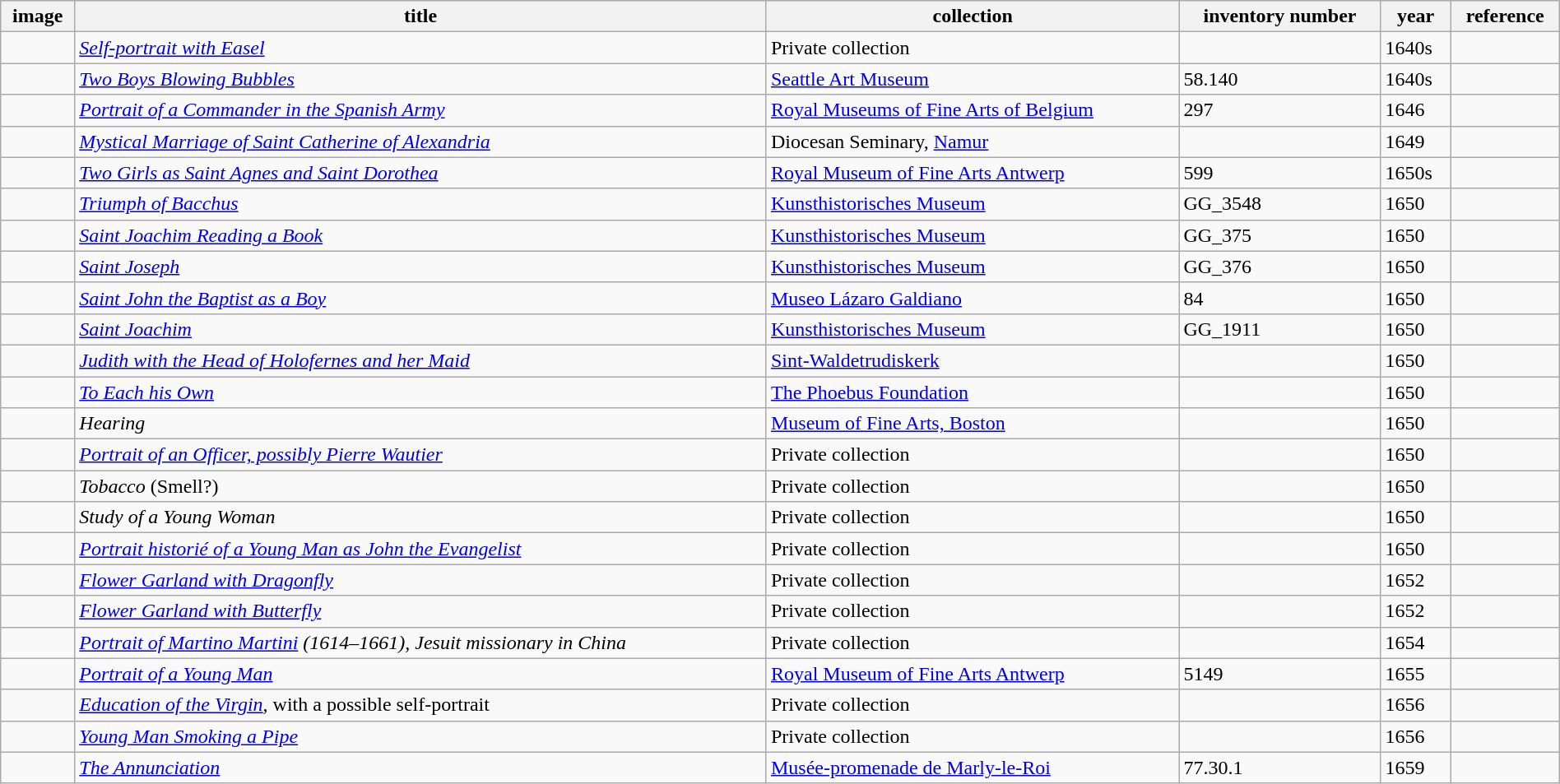<table class='wikitable sortable' style='width:100%'>
<tr>
<th>image</th>
<th>title</th>
<th>collection</th>
<th>inventory number</th>
<th>year</th>
<th>reference</th>
</tr>
<tr>
<td></td>
<td><em><a href='#'>Self-portrait with Easel</a></em></td>
<td>Private collection</td>
<td></td>
<td>1640s</td>
<td></td>
</tr>
<tr>
<td></td>
<td><em><a href='#'>Two Boys Blowing Bubbles</a></em></td>
<td><a href='#'>Seattle Art Museum</a></td>
<td>58.140</td>
<td>1640s</td>
<td></td>
</tr>
<tr>
<td></td>
<td><em><a href='#'>Portrait of a Commander in the Spanish Army</a></em></td>
<td><a href='#'>Royal Museums of Fine Arts of Belgium</a></td>
<td>297</td>
<td>1646</td>
<td></td>
</tr>
<tr>
<td></td>
<td><em><a href='#'>Mystical Marriage of Saint Catherine of Alexandria</a></em></td>
<td>Diocesan Seminary,  <a href='#'>Namur</a></td>
<td></td>
<td>1649</td>
<td></td>
</tr>
<tr>
<td></td>
<td><em><a href='#'>Two Girls as Saint Agnes and Saint Dorothea</a></em></td>
<td><a href='#'>Royal Museum of Fine Arts Antwerp</a></td>
<td>599</td>
<td>1650s</td>
<td></td>
</tr>
<tr>
<td></td>
<td><em><a href='#'>Triumph of Bacchus</a></em></td>
<td><a href='#'>Kunsthistorisches Museum</a></td>
<td>GG_3548</td>
<td>1650</td>
<td></td>
</tr>
<tr>
<td></td>
<td><em><a href='#'>Saint Joachim Reading a Book</a></em></td>
<td><a href='#'>Kunsthistorisches Museum</a></td>
<td>GG_375</td>
<td>1650</td>
<td></td>
</tr>
<tr>
<td></td>
<td><em><a href='#'>Saint Joseph</a></em></td>
<td><a href='#'>Kunsthistorisches Museum</a></td>
<td>GG_376</td>
<td>1650</td>
<td></td>
</tr>
<tr>
<td></td>
<td><em><a href='#'>Saint John the Baptist as a Boy</a></em></td>
<td><a href='#'>Museo Lázaro Galdiano</a></td>
<td>84</td>
<td>1650</td>
<td></td>
</tr>
<tr>
<td></td>
<td><em><a href='#'>Saint Joachim</a></em></td>
<td><a href='#'>Kunsthistorisches Museum</a></td>
<td>GG_1911</td>
<td>1650</td>
<td></td>
</tr>
<tr>
<td></td>
<td><em><a href='#'>Judith with the Head of Holofernes and her Maid</a></em></td>
<td><a href='#'>Sint-Waldetrudiskerk</a></td>
<td></td>
<td>1650</td>
<td></td>
</tr>
<tr>
<td></td>
<td><em><a href='#'>To Each his Own</a></em></td>
<td><a href='#'>The Phoebus Foundation</a></td>
<td></td>
<td>1650</td>
<td></td>
</tr>
<tr>
<td></td>
<td><em>Hearing</em></td>
<td><a href='#'>Museum of Fine Arts, Boston</a></td>
<td></td>
<td>1650</td>
<td></td>
</tr>
<tr>
<td></td>
<td><em><a href='#'>Portrait of an Officer, possibly Pierre Wautier</a></em></td>
<td>Private collection</td>
<td></td>
<td>1650</td>
<td></td>
</tr>
<tr>
<td></td>
<td><em>Tobacco</em> (Smell?)</td>
<td>Private collection</td>
<td></td>
<td>1650</td>
<td></td>
</tr>
<tr>
<td></td>
<td><em>Study of a Young Woman</em></td>
<td>Private collection</td>
<td></td>
<td>1650</td>
<td></td>
</tr>
<tr>
<td></td>
<td><em><a href='#'>Portrait historié of a Young Man as John the Evangelist</a></em></td>
<td>Private collection</td>
<td></td>
<td>1650</td>
<td></td>
</tr>
<tr>
<td></td>
<td><em><a href='#'>Flower Garland with Dragonfly</a></em></td>
<td>Private collection</td>
<td></td>
<td>1652</td>
<td></td>
</tr>
<tr>
<td></td>
<td><em><a href='#'>Flower Garland with Butterfly</a></em></td>
<td>Private collection</td>
<td></td>
<td>1652</td>
<td></td>
</tr>
<tr>
<td></td>
<td><em><a href='#'>Portrait of Martino Martini</a> (1614–1661), Jesuit missionary in China</em></td>
<td>Private collection</td>
<td></td>
<td>1654</td>
<td></td>
</tr>
<tr>
<td></td>
<td><em><a href='#'>Portrait of a Young Man</a></em></td>
<td><a href='#'>Royal Museum of Fine Arts Antwerp</a></td>
<td>5149</td>
<td>1655</td>
<td></td>
</tr>
<tr>
<td></td>
<td><em><a href='#'>Education of the Virgin</a></em>, with a possible self-portrait</td>
<td>Private collection</td>
<td></td>
<td>1656</td>
<td></td>
</tr>
<tr>
<td></td>
<td><em><a href='#'>Young Man Smoking a Pipe</a></em></td>
<td>Private collection</td>
<td></td>
<td>1656</td>
<td></td>
</tr>
<tr>
<td></td>
<td><em><a href='#'>The Annunciation</a></em></td>
<td><a href='#'>Musée-promenade de Marly-le-Roi</a></td>
<td>77.30.1</td>
<td>1659</td>
<td></td>
</tr>
</table>
